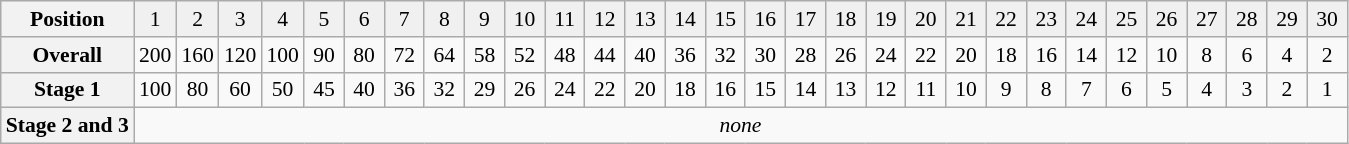<table class="wikitable" style="font-size:90%; text-align:center">
<tr bgcolor="#F0F0F0">
<th>Position</th>
<td width=20>1</td>
<td width=20>2</td>
<td width=20>3</td>
<td width=20>4</td>
<td width=20>5</td>
<td width=20>6</td>
<td width=20>7</td>
<td width=20>8</td>
<td width=20>9</td>
<td width=20>10</td>
<td width=20>11</td>
<td width=20>12</td>
<td width=20>13</td>
<td width=20>14</td>
<td width=20>15</td>
<td width=20>16</td>
<td width=20>17</td>
<td width=20>18</td>
<td width=20>19</td>
<td width=20>20</td>
<td width=20>21</td>
<td width=20>22</td>
<td width=20>23</td>
<td width=20>24</td>
<td width=20>25</td>
<td width=20>26</td>
<td width=20>27</td>
<td width=20>28</td>
<td width=20>29</td>
<td width=20>30</td>
</tr>
<tr>
<th>Overall</th>
<td>200</td>
<td>160</td>
<td>120</td>
<td>100</td>
<td>90</td>
<td>80</td>
<td>72</td>
<td>64</td>
<td>58</td>
<td>52</td>
<td>48</td>
<td>44</td>
<td>40</td>
<td>36</td>
<td>32</td>
<td>30</td>
<td>28</td>
<td>26</td>
<td>24</td>
<td>22</td>
<td>20</td>
<td>18</td>
<td>16</td>
<td>14</td>
<td>12</td>
<td>10</td>
<td>8</td>
<td>6</td>
<td>4</td>
<td>2</td>
</tr>
<tr>
<th>Stage 1</th>
<td>100</td>
<td>80</td>
<td>60</td>
<td>50</td>
<td>45</td>
<td>40</td>
<td>36</td>
<td>32</td>
<td>29</td>
<td>26</td>
<td>24</td>
<td>22</td>
<td>20</td>
<td>18</td>
<td>16</td>
<td>15</td>
<td>14</td>
<td>13</td>
<td>12</td>
<td>11</td>
<td>10</td>
<td>9</td>
<td>8</td>
<td>7</td>
<td>6</td>
<td>5</td>
<td>4</td>
<td>3</td>
<td>2</td>
<td>1</td>
</tr>
<tr>
<th>Stage 2 and 3</th>
<td colspan=30><em>none</em></td>
</tr>
</table>
